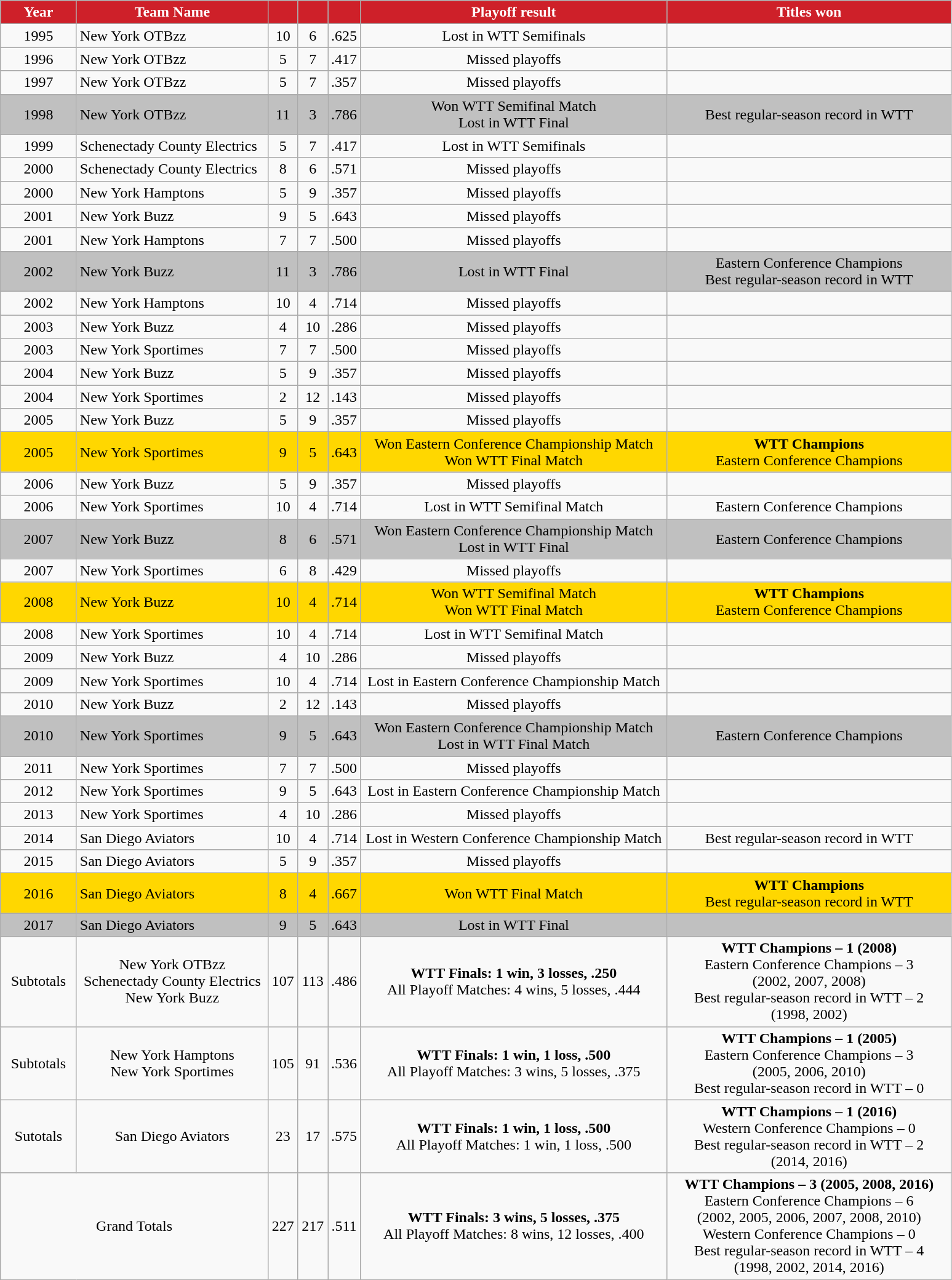<table class="wikitable" style="text-align:center">
<tr>
<th style="background:#CE2029; color:white" width="75px">Year</th>
<th style="background:#CE2029; color:white" width="200px">Team Name</th>
<th style="background:#CE2029; color:white" width="25px"></th>
<th style="background:#CE2029; color:white" width="25px"></th>
<th style="background:#CE2029; color:white" width="25px"></th>
<th style="background:#CE2029; color:white" width="325px">Playoff result</th>
<th style="background:#CE2029; color:white" width="300px">Titles won</th>
</tr>
<tr>
<td>1995</td>
<td align="left">New York OTBzz</td>
<td>10</td>
<td>6</td>
<td>.625</td>
<td>Lost in WTT Semifinals</td>
<td></td>
</tr>
<tr>
<td>1996</td>
<td align="left">New York OTBzz</td>
<td>5</td>
<td>7</td>
<td>.417</td>
<td>Missed playoffs</td>
<td></td>
</tr>
<tr>
<td>1997</td>
<td align="left">New York OTBzz</td>
<td>5</td>
<td>7</td>
<td>.357</td>
<td>Missed playoffs</td>
<td></td>
</tr>
<tr style="background:silver;">
<td>1998</td>
<td align="left">New York OTBzz</td>
<td>11</td>
<td>3</td>
<td>.786</td>
<td>Won WTT Semifinal Match<br>Lost in WTT Final</td>
<td>Best regular-season record in WTT</td>
</tr>
<tr>
<td>1999</td>
<td align="left">Schenectady County Electrics</td>
<td>5</td>
<td>7</td>
<td>.417</td>
<td>Lost in WTT Semifinals</td>
<td></td>
</tr>
<tr>
<td>2000</td>
<td align="left">Schenectady County Electrics</td>
<td>8</td>
<td>6</td>
<td>.571</td>
<td>Missed playoffs</td>
<td></td>
</tr>
<tr>
<td>2000</td>
<td align="left">New York Hamptons</td>
<td>5</td>
<td>9</td>
<td>.357</td>
<td>Missed playoffs</td>
<td></td>
</tr>
<tr>
<td>2001</td>
<td align="left">New York Buzz</td>
<td>9</td>
<td>5</td>
<td>.643</td>
<td>Missed playoffs</td>
<td></td>
</tr>
<tr>
<td>2001</td>
<td align="left">New York Hamptons</td>
<td>7</td>
<td>7</td>
<td>.500</td>
<td>Missed playoffs</td>
<td></td>
</tr>
<tr style="background:silver;">
<td>2002</td>
<td align="left">New York Buzz</td>
<td>11</td>
<td>3</td>
<td>.786</td>
<td>Lost in WTT Final</td>
<td>Eastern Conference Champions<br>Best regular-season record in WTT</td>
</tr>
<tr>
<td>2002</td>
<td align="left">New York Hamptons</td>
<td>10</td>
<td>4</td>
<td>.714</td>
<td>Missed playoffs</td>
<td></td>
</tr>
<tr>
<td>2003</td>
<td align="left">New York Buzz</td>
<td>4</td>
<td>10</td>
<td>.286</td>
<td>Missed playoffs</td>
<td></td>
</tr>
<tr>
<td>2003</td>
<td align="left">New York Sportimes</td>
<td>7</td>
<td>7</td>
<td>.500</td>
<td>Missed playoffs</td>
<td></td>
</tr>
<tr>
<td>2004</td>
<td align="left">New York Buzz</td>
<td>5</td>
<td>9</td>
<td>.357</td>
<td>Missed playoffs</td>
<td></td>
</tr>
<tr>
<td>2004</td>
<td align="left">New York Sportimes</td>
<td>2</td>
<td>12</td>
<td>.143</td>
<td>Missed playoffs</td>
<td></td>
</tr>
<tr>
<td>2005</td>
<td align="left">New York Buzz</td>
<td>5</td>
<td>9</td>
<td>.357</td>
<td>Missed playoffs</td>
<td></td>
</tr>
<tr style="background:gold;">
<td>2005</td>
<td align="left">New York Sportimes</td>
<td>9</td>
<td>5</td>
<td>.643</td>
<td>Won Eastern Conference Championship Match<br>Won WTT Final Match</td>
<td><strong>WTT Champions</strong><br>Eastern Conference Champions</td>
</tr>
<tr>
<td>2006</td>
<td align="left">New York Buzz</td>
<td>5</td>
<td>9</td>
<td>.357</td>
<td>Missed playoffs</td>
<td></td>
</tr>
<tr>
<td>2006</td>
<td align="left">New York Sportimes</td>
<td>10</td>
<td>4</td>
<td>.714</td>
<td>Lost in WTT Semifinal Match</td>
<td>Eastern Conference Champions</td>
</tr>
<tr style="background:silver;">
<td>2007</td>
<td align="left">New York Buzz</td>
<td>8</td>
<td>6</td>
<td>.571</td>
<td>Won Eastern Conference Championship Match<br>Lost in WTT Final</td>
<td>Eastern Conference Champions</td>
</tr>
<tr>
<td>2007</td>
<td align="left">New York Sportimes</td>
<td>6</td>
<td>8</td>
<td>.429</td>
<td>Missed playoffs</td>
<td></td>
</tr>
<tr style="background:gold;">
<td>2008</td>
<td align="left">New York Buzz</td>
<td>10</td>
<td>4</td>
<td>.714</td>
<td>Won WTT Semifinal Match<br>Won WTT Final Match</td>
<td><strong>WTT Champions</strong><br>Eastern Conference Champions</td>
</tr>
<tr>
<td>2008</td>
<td align="left">New York Sportimes</td>
<td>10</td>
<td>4</td>
<td>.714</td>
<td>Lost in WTT Semifinal Match</td>
<td></td>
</tr>
<tr>
<td>2009</td>
<td align="left">New York Buzz</td>
<td>4</td>
<td>10</td>
<td>.286</td>
<td>Missed playoffs</td>
<td></td>
</tr>
<tr>
<td>2009</td>
<td align="left">New York Sportimes</td>
<td>10</td>
<td>4</td>
<td>.714</td>
<td>Lost in Eastern Conference Championship Match</td>
<td></td>
</tr>
<tr>
<td>2010</td>
<td align="left">New York Buzz</td>
<td>2</td>
<td>12</td>
<td>.143</td>
<td>Missed playoffs</td>
<td></td>
</tr>
<tr style="background:silver;">
<td>2010</td>
<td align="left">New York Sportimes</td>
<td>9</td>
<td>5</td>
<td>.643</td>
<td>Won Eastern Conference Championship Match<br>Lost in WTT Final Match</td>
<td>Eastern Conference Champions</td>
</tr>
<tr>
<td>2011</td>
<td align="left">New York Sportimes</td>
<td>7</td>
<td>7</td>
<td>.500</td>
<td>Missed playoffs</td>
<td></td>
</tr>
<tr>
<td>2012</td>
<td align="left">New York Sportimes</td>
<td>9</td>
<td>5</td>
<td>.643</td>
<td>Lost in Eastern Conference Championship Match</td>
<td></td>
</tr>
<tr>
<td>2013</td>
<td align="left">New York Sportimes</td>
<td>4</td>
<td>10</td>
<td>.286</td>
<td>Missed playoffs</td>
<td></td>
</tr>
<tr>
<td>2014</td>
<td align="left">San Diego Aviators</td>
<td>10</td>
<td>4</td>
<td>.714</td>
<td>Lost in Western Conference Championship Match</td>
<td>Best regular-season record in WTT</td>
</tr>
<tr>
<td>2015</td>
<td align="left">San Diego Aviators</td>
<td>5</td>
<td>9</td>
<td>.357</td>
<td>Missed playoffs</td>
<td></td>
</tr>
<tr style="background:gold;">
<td>2016</td>
<td align="left">San Diego Aviators</td>
<td>8</td>
<td>4</td>
<td>.667</td>
<td>Won WTT Final Match</td>
<td><strong>WTT Champions</strong><br>Best regular-season record in WTT</td>
</tr>
<tr style="background:silver;">
<td>2017</td>
<td align="left">San Diego Aviators</td>
<td>9</td>
<td>5</td>
<td>.643</td>
<td>Lost in WTT Final</td>
<td></td>
</tr>
<tr>
<td>Subtotals</td>
<td>New York OTBzz<br>Schenectady County Electrics<br>New York Buzz</td>
<td>107</td>
<td>113</td>
<td>.486</td>
<td><strong>WTT Finals: 1 win, 3 losses, .250</strong><br>All Playoff Matches: 4 wins, 5 losses, .444</td>
<td><strong>WTT Champions – 1 (2008)</strong><br>Eastern Conference Champions – 3<br>(2002, 2007, 2008)<br>Best regular-season record in WTT – 2<br>(1998, 2002)</td>
</tr>
<tr>
<td>Subtotals</td>
<td>New York Hamptons<br>New York Sportimes</td>
<td>105</td>
<td>91</td>
<td>.536</td>
<td><strong>WTT Finals: 1 win, 1 loss, .500</strong><br>All Playoff Matches: 3 wins, 5 losses, .375</td>
<td><strong>WTT Champions – 1 (2005)</strong><br>Eastern Conference Champions – 3<br>(2005, 2006, 2010)<br>Best regular-season record in WTT – 0</td>
</tr>
<tr>
<td>Sutotals</td>
<td>San Diego Aviators</td>
<td>23</td>
<td>17</td>
<td>.575</td>
<td><strong>WTT Finals: 1 win, 1 loss, .500</strong><br>All Playoff Matches: 1 win, 1 loss, .500</td>
<td><strong>WTT Champions – 1 (2016)</strong><br>Western Conference Champions – 0<br>Best regular-season record in WTT – 2<br>(2014, 2016)</td>
</tr>
<tr>
<td colspan="2">Grand Totals</td>
<td>227</td>
<td>217</td>
<td>.511</td>
<td><strong>WTT Finals: 3 wins, 5 losses, .375</strong><br>All Playoff Matches: 8 wins, 12 losses, .400</td>
<td><strong>WTT Champions – 3 (2005, 2008, 2016)</strong><br>Eastern Conference Champions – 6<br>(2002, 2005, 2006, 2007, 2008, 2010)<br>Western Conference Champions – 0<br>Best regular-season record in WTT – 4<br>(1998, 2002, 2014, 2016)</td>
</tr>
</table>
